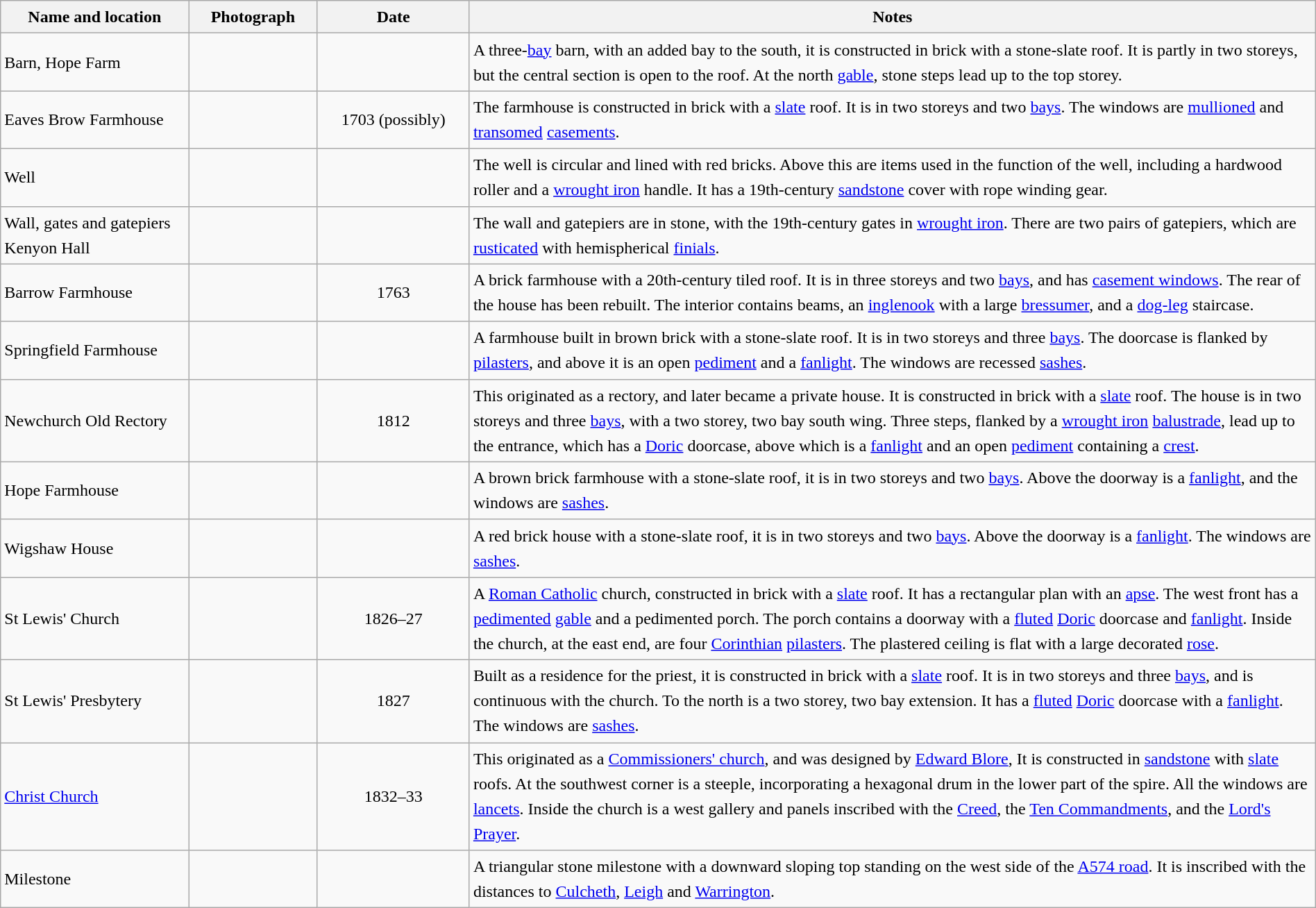<table class="wikitable sortable plainrowheaders" style="width:100%;border:0px;text-align:left;line-height:150%;">
<tr>
<th scope="col"  style="width:150px">Name and location</th>
<th scope="col"  style="width:100px" class="unsortable">Photograph</th>
<th scope="col"  style="width:120px">Date</th>
<th scope="col"  style="width:700px" class="unsortable">Notes</th>
</tr>
<tr>
<td>Barn, Hope Farm<br><small></small></td>
<td></td>
<td align="center"></td>
<td>A three-<a href='#'>bay</a> barn, with an added bay to the south, it is constructed in brick with a stone-slate  roof.  It is partly in two storeys, but the central section is open to the roof.  At the north <a href='#'>gable</a>, stone steps lead up to the top storey.</td>
</tr>
<tr>
<td>Eaves Brow Farmhouse<br><small></small></td>
<td></td>
<td align="center">1703 (possibly)</td>
<td>The farmhouse is constructed in brick with a <a href='#'>slate</a> roof.  It is in two storeys and two <a href='#'>bays</a>.  The windows are <a href='#'>mullioned</a> and <a href='#'>transomed</a> <a href='#'>casements</a>.</td>
</tr>
<tr>
<td>Well<br><small></small></td>
<td></td>
<td align="center"></td>
<td>The well is circular and lined with red bricks.  Above this are items used in the function of the well, including a hardwood roller and a <a href='#'>wrought iron</a> handle.  It has a 19th-century <a href='#'>sandstone</a> cover with rope winding gear.</td>
</tr>
<tr>
<td>Wall, gates and gatepiers<br>Kenyon Hall<br><small></small></td>
<td></td>
<td align="center"></td>
<td>The wall and gatepiers are in stone, with the 19th-century gates in <a href='#'>wrought iron</a>.  There are two pairs of gatepiers, which are <a href='#'>rusticated</a> with hemispherical <a href='#'>finials</a>.</td>
</tr>
<tr>
<td>Barrow Farmhouse<br><small></small></td>
<td></td>
<td align="center">1763</td>
<td>A brick farmhouse with a 20th-century tiled roof.  It is in three storeys and two <a href='#'>bays</a>, and has <a href='#'>casement windows</a>.  The rear of the house has been rebuilt.  The interior contains beams, an <a href='#'>inglenook</a> with a large <a href='#'>bressumer</a>, and a <a href='#'>dog-leg</a> staircase.</td>
</tr>
<tr>
<td>Springfield Farmhouse<br><small></small></td>
<td></td>
<td align="center"></td>
<td>A farmhouse built in brown brick with a stone-slate roof.  It is in two storeys and three <a href='#'>bays</a>.  The doorcase is flanked by <a href='#'>pilasters</a>, and above it is an open <a href='#'>pediment</a> and a <a href='#'>fanlight</a>.  The windows are recessed <a href='#'>sashes</a>.</td>
</tr>
<tr>
<td>Newchurch Old Rectory<br><small></small></td>
<td></td>
<td align="center">1812</td>
<td>This originated as a rectory, and later became a private house.  It is constructed in brick with a <a href='#'>slate</a> roof. The house is in two storeys and three <a href='#'>bays</a>, with a two storey, two bay south wing.  Three steps, flanked by a <a href='#'>wrought iron</a> <a href='#'>balustrade</a>, lead up to the entrance, which has a <a href='#'>Doric</a> doorcase, above which is a <a href='#'>fanlight</a> and an open <a href='#'>pediment</a> containing a <a href='#'>crest</a>.</td>
</tr>
<tr>
<td>Hope Farmhouse<br><small></small></td>
<td></td>
<td align="center"></td>
<td>A brown brick farmhouse with a stone-slate roof, it is in two storeys and two <a href='#'>bays</a>. Above the doorway is a <a href='#'>fanlight</a>, and the windows are <a href='#'>sashes</a>.</td>
</tr>
<tr>
<td>Wigshaw House<br><small></small></td>
<td></td>
<td align="center"></td>
<td>A red brick house with a stone-slate roof, it is in two storeys and two <a href='#'>bays</a>.  Above the doorway is a <a href='#'>fanlight</a>.  The windows are <a href='#'>sashes</a>.</td>
</tr>
<tr>
<td>St Lewis' Church<br><small></small></td>
<td></td>
<td align="center">1826–27</td>
<td>A <a href='#'>Roman Catholic</a> church, constructed in brick with a <a href='#'>slate</a> roof.  It has a rectangular plan with an <a href='#'>apse</a>.  The west front has a <a href='#'>pedimented</a> <a href='#'>gable</a> and a pedimented porch.  The porch contains a doorway with a <a href='#'>fluted</a> <a href='#'>Doric</a> doorcase and <a href='#'>fanlight</a>.  Inside the church, at the east end, are four <a href='#'>Corinthian</a> <a href='#'>pilasters</a>.  The plastered ceiling is flat with a large decorated <a href='#'>rose</a>.</td>
</tr>
<tr>
<td>St Lewis' Presbytery<br><small></small></td>
<td></td>
<td align="center">1827</td>
<td>Built as a residence for the priest, it is constructed in brick with a <a href='#'>slate</a> roof.  It is in two storeys and three <a href='#'>bays</a>, and is continuous with the church.  To the north is a two storey, two bay extension.  It has a <a href='#'>fluted</a> <a href='#'>Doric</a> doorcase with a <a href='#'>fanlight</a>.  The windows are <a href='#'>sashes</a>.</td>
</tr>
<tr>
<td><a href='#'>Christ Church</a><br><small></small></td>
<td></td>
<td align="center">1832–33</td>
<td>This originated as a <a href='#'>Commissioners' church</a>, and was designed by <a href='#'>Edward Blore</a>,  It is constructed in <a href='#'>sandstone</a> with <a href='#'>slate</a> roofs.  At the southwest corner is a steeple, incorporating a hexagonal drum in the lower part of the spire.  All the windows are <a href='#'>lancets</a>.  Inside the church is a west gallery and panels inscribed with the <a href='#'>Creed</a>, the <a href='#'>Ten Commandments</a>, and the <a href='#'>Lord's Prayer</a>.</td>
</tr>
<tr>
<td>Milestone<br><small></small></td>
<td></td>
<td align="center"></td>
<td>A triangular stone milestone with a downward sloping top standing on the west side of the <a href='#'>A574 road</a>.  It is inscribed with the distances to <a href='#'>Culcheth</a>, <a href='#'>Leigh</a> and <a href='#'>Warrington</a>.</td>
</tr>
<tr>
</tr>
</table>
